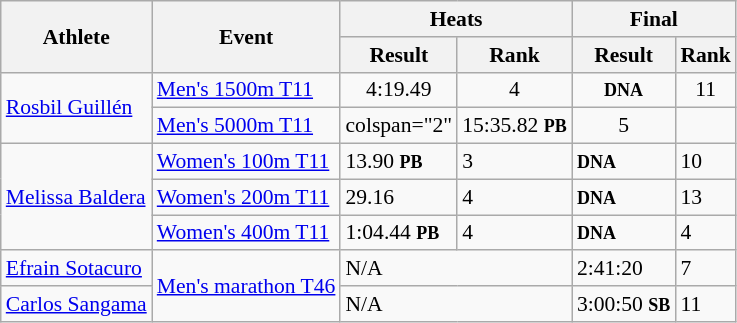<table class=wikitable style="font-size:90%">
<tr>
<th rowspan="2">Athlete</th>
<th rowspan="2">Event</th>
<th colspan="2">Heats</th>
<th colspan="2">Final</th>
</tr>
<tr>
<th>Result</th>
<th>Rank</th>
<th>Result</th>
<th>Rank</th>
</tr>
<tr align=center>
<td rowspan=2 align=left><a href='#'>Rosbil Guillén</a></td>
<td align=left><a href='#'>Men's 1500m T11</a></td>
<td>4:19.49 <strong></strong></td>
<td>4</td>
<td><abbr><strong><small>DNA</small></strong></abbr></td>
<td>11</td>
</tr>
<tr align=center>
<td align=left><a href='#'>Men's 5000m T11</a></td>
<td>colspan="2"  </td>
<td>15:35.82 <strong><small>PB</small></strong></td>
<td>5</td>
</tr>
<tr>
<td rowspan="3"><a href='#'>Melissa Baldera</a></td>
<td><a href='#'>Women's 100m T11</a></td>
<td>13.90 <small><strong>PB</strong></small></td>
<td>3</td>
<td><abbr><strong><small>DNA</small></strong></abbr></td>
<td>10</td>
</tr>
<tr>
<td><a href='#'>Women's 200m T11</a></td>
<td>29.16</td>
<td>4</td>
<td><abbr><strong><small>DNA</small></strong></abbr></td>
<td>13</td>
</tr>
<tr>
<td><a href='#'>Women's 400m T11</a></td>
<td>1:04.44 <small><strong>PB</strong></small></td>
<td>4</td>
<td><abbr><strong><small>DNA</small></strong></abbr></td>
<td>4</td>
</tr>
<tr>
<td><a href='#'>Efrain Sotacuro</a></td>
<td rowspan="2"><a href='#'>Men's marathon T46</a></td>
<td colspan="2">N/A</td>
<td>2:41:20</td>
<td>7</td>
</tr>
<tr>
<td><a href='#'>Carlos Sangama</a></td>
<td colspan="2">N/A</td>
<td>3:00:50 <small><strong>SB</strong></small></td>
<td>11</td>
</tr>
</table>
